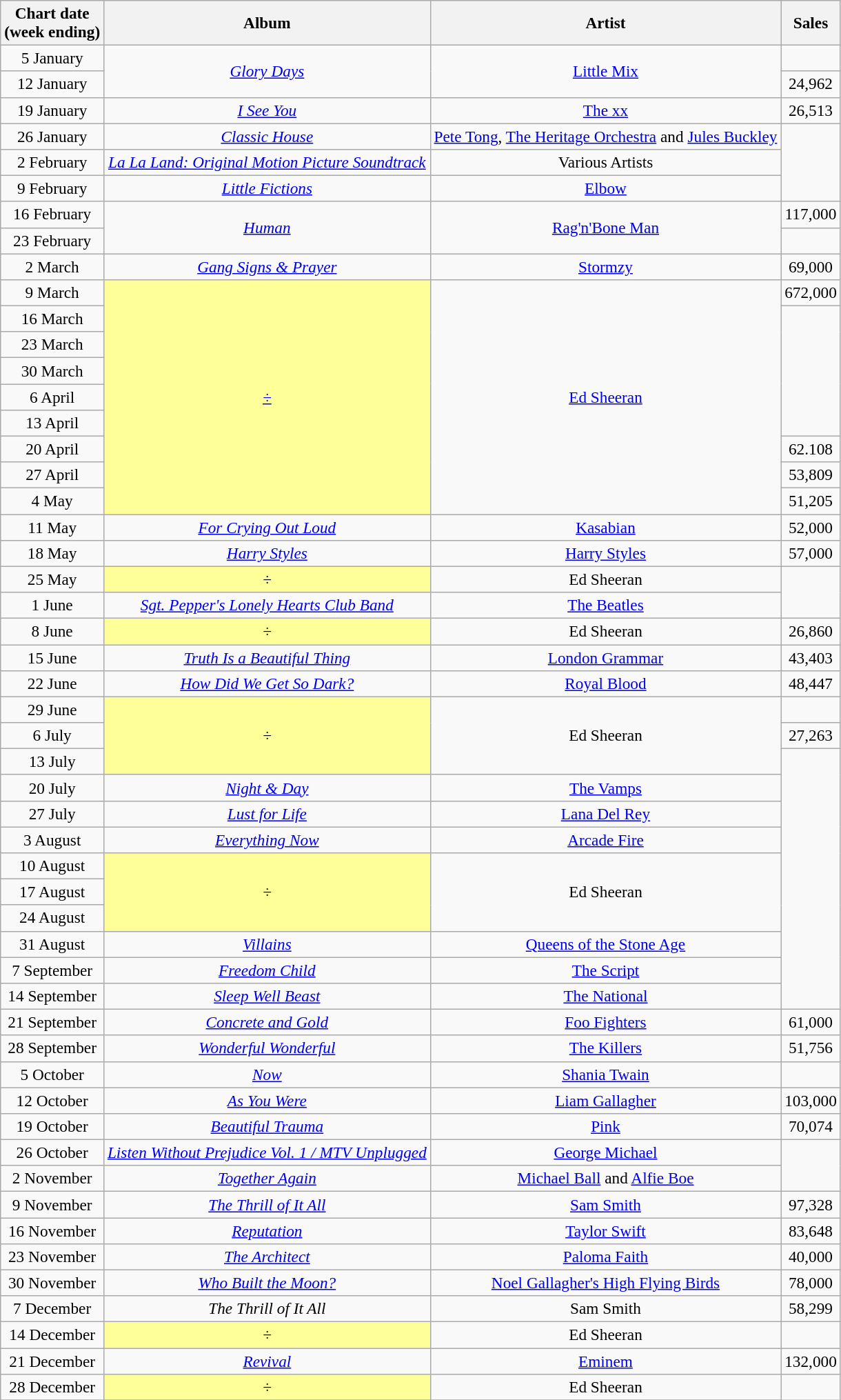<table class="wikitable" style="font-size:97%; text-align:center;">
<tr>
<th>Chart date<br>(week ending)</th>
<th>Album</th>
<th>Artist</th>
<th>Sales</th>
</tr>
<tr>
<td>5 January</td>
<td rowspan=2><em><a href='#'>Glory Days</a></em></td>
<td rowspan=2><a href='#'>Little Mix</a></td>
</tr>
<tr>
<td>12 January</td>
<td>24,962</td>
</tr>
<tr>
<td>19 January</td>
<td rowspan=1><em><a href='#'>I See You</a></em></td>
<td><a href='#'>The xx</a></td>
<td>26,513</td>
</tr>
<tr>
<td>26 January</td>
<td rowspan=1><em><a href='#'>Classic House</a></em></td>
<td><a href='#'>Pete Tong</a>, <a href='#'>The Heritage Orchestra</a> and <a href='#'>Jules Buckley</a></td>
</tr>
<tr>
<td>2 February</td>
<td rowspan=1><em><a href='#'>La La Land: Original Motion Picture Soundtrack</a></em></td>
<td>Various Artists</td>
</tr>
<tr>
<td>9 February</td>
<td rowspan=1><em><a href='#'>Little Fictions</a></em></td>
<td><a href='#'>Elbow</a></td>
</tr>
<tr>
<td>16 February</td>
<td rowspan=2><em><a href='#'>Human</a></em></td>
<td rowspan=2><a href='#'>Rag'n'Bone Man</a></td>
<td>117,000</td>
</tr>
<tr>
<td>23 February</td>
</tr>
<tr>
<td>2 March</td>
<td rowspan=1><em><a href='#'>Gang Signs & Prayer</a></em></td>
<td rowspan=1><a href='#'>Stormzy</a></td>
<td>69,000</td>
</tr>
<tr>
<td>9 March</td>
<td bgcolor=#FFFF99 rowspan=9><em><a href='#'>÷</a></em> </td>
<td rowspan=9><a href='#'>Ed Sheeran</a></td>
<td>672,000</td>
</tr>
<tr>
<td>16 March</td>
</tr>
<tr>
<td>23 March</td>
</tr>
<tr>
<td>30 March</td>
</tr>
<tr>
<td>6 April</td>
</tr>
<tr>
<td>13 April</td>
</tr>
<tr>
<td>20 April</td>
<td>62.108</td>
</tr>
<tr>
<td>27 April</td>
<td>53,809</td>
</tr>
<tr>
<td>4 May</td>
<td>51,205</td>
</tr>
<tr>
<td>11 May</td>
<td><em><a href='#'>For Crying Out Loud</a></em></td>
<td><a href='#'>Kasabian</a></td>
<td>52,000</td>
</tr>
<tr>
<td>18 May</td>
<td><em><a href='#'>Harry Styles</a></em></td>
<td><a href='#'>Harry Styles</a></td>
<td>57,000</td>
</tr>
<tr>
<td>25 May</td>
<td bgcolor=#FFFF99 rowspan=1><em>÷</em> </td>
<td rowspan=1>Ed Sheeran</td>
</tr>
<tr>
<td>1 June</td>
<td><em><a href='#'>Sgt. Pepper's Lonely Hearts Club Band</a></em></td>
<td><a href='#'>The Beatles</a></td>
</tr>
<tr>
<td>8 June</td>
<td bgcolor=#FFFF99><em>÷</em> </td>
<td>Ed Sheeran</td>
<td>26,860</td>
</tr>
<tr>
<td>15 June</td>
<td><em><a href='#'>Truth Is a Beautiful Thing</a></em></td>
<td><a href='#'>London Grammar</a></td>
<td>43,403</td>
</tr>
<tr>
<td>22 June</td>
<td><em><a href='#'>How Did We Get So Dark?</a></em></td>
<td><a href='#'>Royal Blood</a></td>
<td>48,447</td>
</tr>
<tr>
<td>29 June</td>
<td bgcolor=#FFFF99 rowspan=3><em>÷</em> </td>
<td rowspan=3>Ed Sheeran</td>
</tr>
<tr>
<td>6 July</td>
<td>27,263</td>
</tr>
<tr>
<td>13 July</td>
</tr>
<tr>
<td>20 July</td>
<td><em><a href='#'>Night & Day</a></em></td>
<td><a href='#'>The Vamps</a></td>
</tr>
<tr>
<td>27 July</td>
<td><em><a href='#'>Lust for Life</a></em></td>
<td><a href='#'>Lana Del Rey</a></td>
</tr>
<tr>
<td>3 August</td>
<td><em><a href='#'>Everything Now</a></em></td>
<td><a href='#'>Arcade Fire</a></td>
</tr>
<tr>
<td>10 August</td>
<td bgcolor=#FFFF99 rowspan=3><em>÷</em> </td>
<td rowspan=3>Ed Sheeran</td>
</tr>
<tr>
<td>17 August</td>
</tr>
<tr>
<td>24 August</td>
</tr>
<tr>
<td>31 August</td>
<td><em><a href='#'>Villains</a></em></td>
<td><a href='#'>Queens of the Stone Age</a></td>
</tr>
<tr>
<td>7 September</td>
<td><em><a href='#'>Freedom Child</a></em></td>
<td><a href='#'>The Script</a></td>
</tr>
<tr>
<td>14 September</td>
<td><em><a href='#'>Sleep Well Beast</a></em></td>
<td><a href='#'>The National</a></td>
</tr>
<tr>
<td>21 September</td>
<td><em><a href='#'>Concrete and Gold</a></em></td>
<td><a href='#'>Foo Fighters</a></td>
<td>61,000</td>
</tr>
<tr>
<td>28 September</td>
<td><em><a href='#'>Wonderful Wonderful</a></em></td>
<td><a href='#'>The Killers</a></td>
<td>51,756</td>
</tr>
<tr>
<td>5 October</td>
<td><em><a href='#'>Now</a></em></td>
<td><a href='#'>Shania Twain</a></td>
</tr>
<tr>
<td>12 October</td>
<td><em><a href='#'>As You Were</a></em></td>
<td><a href='#'>Liam Gallagher</a></td>
<td>103,000</td>
</tr>
<tr>
<td>19 October</td>
<td><em><a href='#'>Beautiful Trauma</a></em></td>
<td><a href='#'>Pink</a></td>
<td>70,074</td>
</tr>
<tr>
<td>26 October</td>
<td><em><a href='#'>Listen Without Prejudice Vol. 1 / MTV Unplugged</a></em></td>
<td><a href='#'>George Michael</a></td>
</tr>
<tr>
<td>2 November</td>
<td><em><a href='#'>Together Again</a></em></td>
<td><a href='#'>Michael Ball</a> and <a href='#'>Alfie Boe</a></td>
</tr>
<tr>
<td>9 November</td>
<td><em><a href='#'>The Thrill of It All</a></em></td>
<td><a href='#'>Sam Smith</a></td>
<td>97,328</td>
</tr>
<tr>
<td>16 November</td>
<td><em><a href='#'>Reputation</a></em></td>
<td><a href='#'>Taylor Swift</a></td>
<td>83,648</td>
</tr>
<tr>
<td>23 November</td>
<td><em><a href='#'>The Architect</a></em></td>
<td><a href='#'>Paloma Faith</a></td>
<td>40,000</td>
</tr>
<tr>
<td>30 November</td>
<td><em><a href='#'>Who Built the Moon?</a></em></td>
<td><a href='#'>Noel Gallagher's High Flying Birds</a></td>
<td>78,000</td>
</tr>
<tr>
<td>7 December</td>
<td><em>The Thrill of It All</em></td>
<td>Sam Smith</td>
<td>58,299</td>
</tr>
<tr>
<td>14 December</td>
<td bgcolor=#FFFF99><em>÷</em> </td>
<td>Ed Sheeran</td>
</tr>
<tr>
<td>21 December</td>
<td><em><a href='#'>Revival</a></em></td>
<td><a href='#'>Eminem</a></td>
<td>132,000</td>
</tr>
<tr>
<td>28 December</td>
<td bgcolor=#FFFF99><em>÷</em> </td>
<td>Ed Sheeran</td>
</tr>
<tr>
</tr>
</table>
